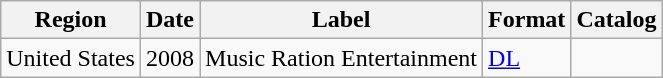<table class="wikitable">
<tr>
<th>Region</th>
<th>Date</th>
<th>Label</th>
<th>Format</th>
<th>Catalog</th>
</tr>
<tr>
<td>United States</td>
<td>2008</td>
<td>Music Ration Entertainment</td>
<td><a href='#'>DL</a></td>
<td></td>
</tr>
</table>
